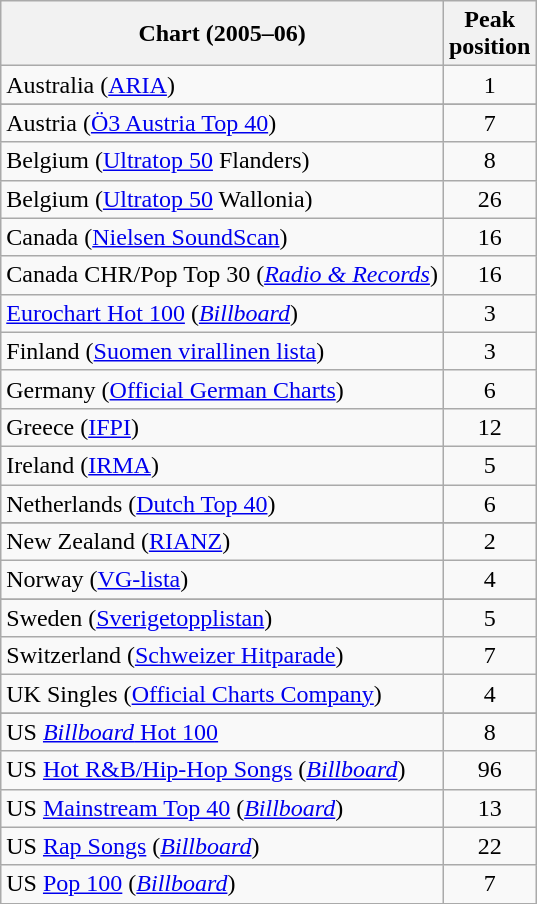<table class="wikitable sortable">
<tr>
<th>Chart (2005–06)</th>
<th>Peak<br>position</th>
</tr>
<tr>
<td align="left">Australia (<a href='#'>ARIA</a>)</td>
<td style="text-align:center;">1</td>
</tr>
<tr>
</tr>
<tr>
<td align="left">Austria (<a href='#'>Ö3 Austria Top 40</a>)</td>
<td style="text-align:center;">7</td>
</tr>
<tr>
<td align="left">Belgium (<a href='#'>Ultratop 50</a> Flanders)</td>
<td style="text-align:center;">8</td>
</tr>
<tr>
<td align="left">Belgium (<a href='#'>Ultratop 50</a> Wallonia)</td>
<td style="text-align:center;">26</td>
</tr>
<tr>
<td>Canada (<a href='#'>Nielsen SoundScan</a>)</td>
<td style="text-align:center">16</td>
</tr>
<tr>
<td>Canada CHR/Pop Top 30 (<em><a href='#'>Radio & Records</a></em>)</td>
<td align="center">16</td>
</tr>
<tr>
<td align="left"><a href='#'>Eurochart Hot 100</a> (<a href='#'><em>Billboard</em></a>)</td>
<td style="text-align:center;">3</td>
</tr>
<tr>
<td align="left">Finland (<a href='#'>Suomen virallinen lista</a>)</td>
<td style="text-align:center;">3</td>
</tr>
<tr>
<td align="left">Germany (<a href='#'>Official German Charts</a>)</td>
<td style="text-align:center;">6</td>
</tr>
<tr>
<td align="left">Greece (<a href='#'>IFPI</a>)</td>
<td style="text-align:center;">12</td>
</tr>
<tr>
<td align="left">Ireland (<a href='#'>IRMA</a>)</td>
<td style="text-align:center;">5</td>
</tr>
<tr>
<td align="left">Netherlands (<a href='#'>Dutch Top 40</a>)</td>
<td style="text-align:center;">6</td>
</tr>
<tr>
</tr>
<tr>
<td align="left">New Zealand (<a href='#'>RIANZ</a>)</td>
<td style="text-align:center;">2</td>
</tr>
<tr>
<td align="left">Norway (<a href='#'>VG-lista</a>)</td>
<td style="text-align:center;">4</td>
</tr>
<tr>
</tr>
<tr>
<td align="left">Sweden (<a href='#'>Sverigetopplistan</a>)</td>
<td style="text-align:center;">5</td>
</tr>
<tr>
<td align="left">Switzerland (<a href='#'>Schweizer Hitparade</a>)</td>
<td style="text-align:center;">7</td>
</tr>
<tr>
<td align="left">UK Singles (<a href='#'>Official Charts Company</a>)</td>
<td style="text-align:center;">4</td>
</tr>
<tr>
</tr>
<tr>
<td align="left">US <a href='#'><em>Billboard</em> Hot 100</a></td>
<td style="text-align:center;">8</td>
</tr>
<tr>
<td align="left">US <a href='#'>Hot R&B/Hip-Hop Songs</a> (<a href='#'><em>Billboard</em></a>)</td>
<td style="text-align:center;">96</td>
</tr>
<tr>
<td align="left">US <a href='#'>Mainstream Top 40</a> (<a href='#'><em>Billboard</em></a>)</td>
<td style="text-align:center;">13</td>
</tr>
<tr>
<td align="left">US <a href='#'>Rap Songs</a> (<a href='#'><em>Billboard</em></a>)</td>
<td style="text-align:center;">22</td>
</tr>
<tr>
<td align="left">US <a href='#'>Pop 100</a> (<a href='#'><em>Billboard</em></a>)</td>
<td style="text-align:center;">7</td>
</tr>
</table>
